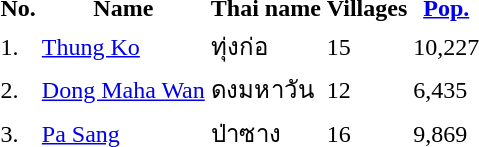<table>
<tr>
<th>No.</th>
<th>Name</th>
<th>Thai name</th>
<th>Villages</th>
<th><a href='#'>Pop.</a></th>
</tr>
<tr>
<td>1.</td>
<td><a href='#'>Thung Ko</a></td>
<td>ทุ่งก่อ</td>
<td>15</td>
<td>10,227</td>
<td></td>
</tr>
<tr>
<td>2.</td>
<td><a href='#'>Dong Maha Wan</a></td>
<td>ดงมหาวัน</td>
<td>12</td>
<td>6,435</td>
<td></td>
</tr>
<tr>
<td>3.</td>
<td><a href='#'>Pa Sang</a></td>
<td>ป่าซาง</td>
<td>16</td>
<td>9,869</td>
<td></td>
</tr>
</table>
